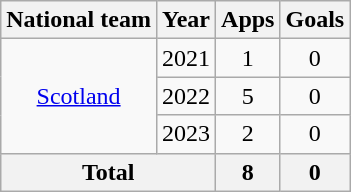<table class=wikitable style="text-align: center">
<tr>
<th>National team</th>
<th>Year</th>
<th>Apps</th>
<th>Goals</th>
</tr>
<tr>
<td rowspan=3><a href='#'>Scotland</a></td>
<td>2021</td>
<td>1</td>
<td>0</td>
</tr>
<tr>
<td>2022</td>
<td>5</td>
<td>0</td>
</tr>
<tr>
<td>2023</td>
<td>2</td>
<td>0</td>
</tr>
<tr>
<th colspan=2>Total</th>
<th>8</th>
<th>0</th>
</tr>
</table>
